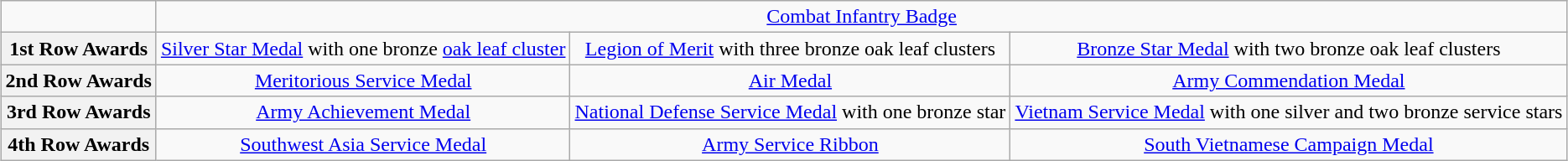<table class="wikitable" style="margin:1em auto; text-align:center;">
<tr>
<td></td>
<td colspan="6"><a href='#'>Combat Infantry Badge</a></td>
</tr>
<tr>
<th>1st Row Awards</th>
<td><a href='#'>Silver Star Medal</a> with one bronze <a href='#'>oak leaf cluster</a></td>
<td><a href='#'>Legion of Merit</a> with three bronze oak leaf clusters</td>
<td><a href='#'>Bronze Star Medal</a> with two bronze oak leaf clusters</td>
</tr>
<tr>
<th>2nd Row Awards</th>
<td><a href='#'>Meritorious Service Medal</a></td>
<td><a href='#'>Air Medal</a></td>
<td><a href='#'>Army Commendation Medal</a></td>
</tr>
<tr>
<th>3rd Row Awards</th>
<td><a href='#'>Army Achievement Medal</a></td>
<td><a href='#'>National Defense Service Medal</a> with one bronze star</td>
<td><a href='#'>Vietnam Service Medal</a> with one silver and two bronze service stars</td>
</tr>
<tr>
<th>4th Row Awards</th>
<td><a href='#'>Southwest Asia Service Medal</a></td>
<td><a href='#'>Army Service Ribbon</a></td>
<td><a href='#'>South Vietnamese Campaign Medal</a></td>
</tr>
</table>
